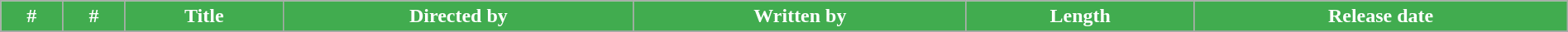<table class="wikitable plainrowheaders" width="100%" style="margin-right: 0;">
<tr>
<th style="background-color: #41AC4F; color:#ffffff;">#</th>
<th style="background-color: #41AC4F; color:#ffffff;">#</th>
<th style="background-color: #41AC4F; color:#ffffff;">Title</th>
<th style="background-color: #41AC4F; color:#ffffff;">Directed by</th>
<th style="background-color: #41AC4F; color:#ffffff;">Written by</th>
<th style="background-color: #41AC4F; color:#ffffff;">Length</th>
<th style="background-color: #41AC4F; color:#ffffff;">Release date</th>
</tr>
<tr>
</tr>
</table>
